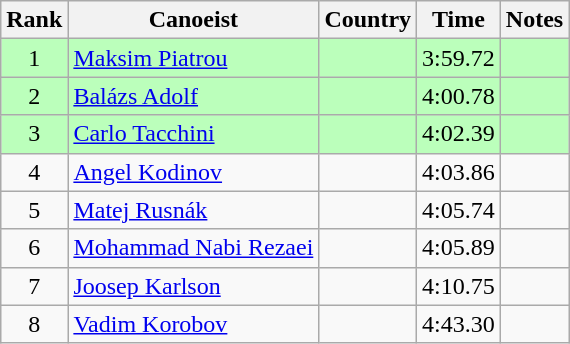<table class="wikitable" style="text-align:center">
<tr>
<th>Rank</th>
<th>Canoeist</th>
<th>Country</th>
<th>Time</th>
<th>Notes</th>
</tr>
<tr bgcolor=bbffbb>
<td>1</td>
<td align="left"><a href='#'>Maksim Piatrou</a></td>
<td align="left"></td>
<td>3:59.72</td>
<td></td>
</tr>
<tr bgcolor=bbffbb>
<td>2</td>
<td align="left"><a href='#'>Balázs Adolf</a></td>
<td align="left"></td>
<td>4:00.78</td>
<td></td>
</tr>
<tr bgcolor=bbffbb>
<td>3</td>
<td align="left"><a href='#'>Carlo Tacchini</a></td>
<td align="left"></td>
<td>4:02.39</td>
<td></td>
</tr>
<tr>
<td>4</td>
<td align="left"><a href='#'>Angel Kodinov</a></td>
<td align="left"></td>
<td>4:03.86</td>
<td></td>
</tr>
<tr>
<td>5</td>
<td align="left"><a href='#'>Matej Rusnák</a></td>
<td align="left"></td>
<td>4:05.74</td>
<td></td>
</tr>
<tr>
<td>6</td>
<td align="left"><a href='#'>Mohammad Nabi Rezaei</a></td>
<td align="left"></td>
<td>4:05.89</td>
<td></td>
</tr>
<tr>
<td>7</td>
<td align="left"><a href='#'>Joosep Karlson</a></td>
<td align="left"></td>
<td>4:10.75</td>
<td></td>
</tr>
<tr>
<td>8</td>
<td align="left"><a href='#'>Vadim Korobov</a></td>
<td align="left"></td>
<td>4:43.30</td>
<td></td>
</tr>
</table>
